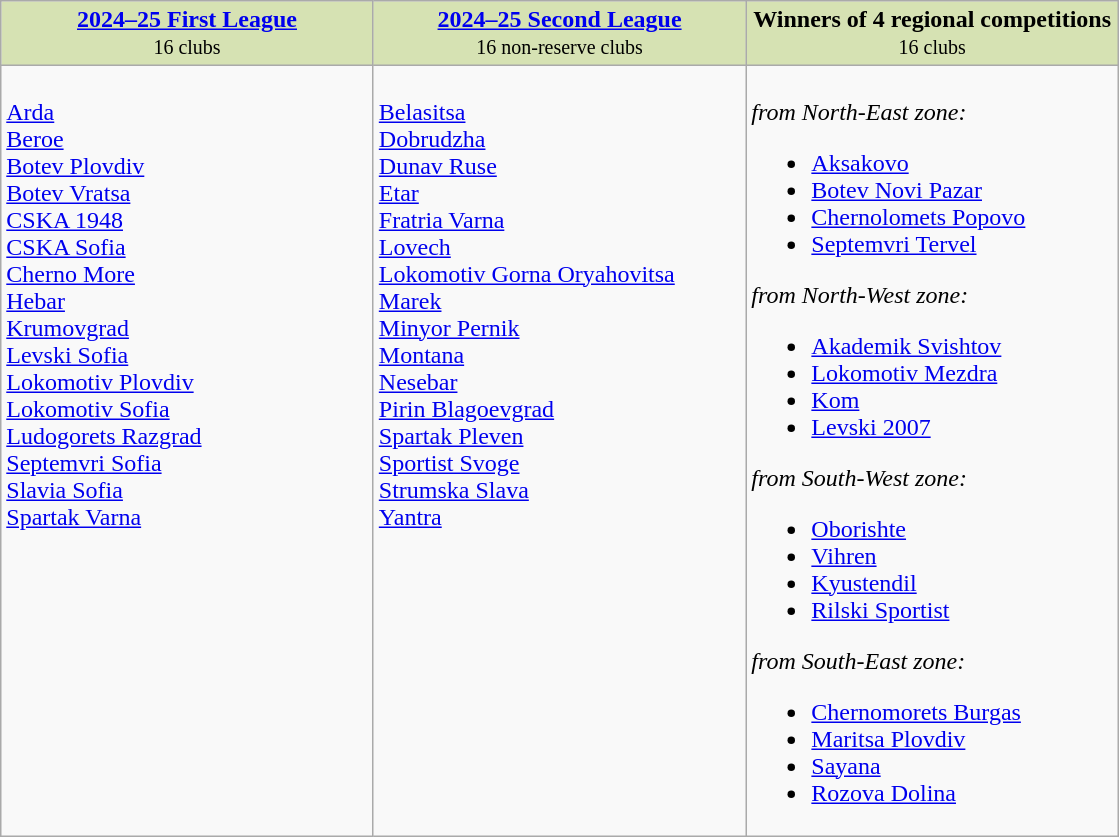<table class="wikitable">
<tr valign="top" bgcolor="#D6E2B3">
<td align="center" width="33%"><strong><a href='#'>2024–25 First League</a></strong><br><small>16 clubs</small></td>
<td align="center" width="33%"><strong><a href='#'>2024–25 Second League</a></strong><br><small>16 non-reserve clubs</small></td>
<td align="center" width="33%"><strong>Winners of 4 regional competitions</strong><br><small>16 clubs</small></td>
</tr>
<tr valign="top">
<td><br><a href='#'>Arda</a><br>
<a href='#'>Beroe</a><br>
<a href='#'>Botev Plovdiv</a><br>
<a href='#'>Botev Vratsa</a><br>
<a href='#'>CSKA 1948</a><br>
<a href='#'>CSKA Sofia</a><br>
<a href='#'>Cherno More</a><br>
<a href='#'>Hebar</a><br>
<a href='#'>Krumovgrad</a><br>
<a href='#'>Levski Sofia</a><br>
<a href='#'>Lokomotiv Plovdiv</a><br>
<a href='#'>Lokomotiv Sofia</a><br>
<a href='#'>Ludogorets Razgrad</a><br>
<a href='#'>Septemvri Sofia</a><br>
<a href='#'>Slavia Sofia</a><br>
<a href='#'>Spartak Varna</a></td>
<td><br><a href='#'>Belasitsa</a><br>
<a href='#'>Dobrudzha</a><br>
<a href='#'>Dunav Ruse</a><br>
<a href='#'>Etar</a><br>
<a href='#'>Fratria Varna</a><br>
<a href='#'>Lovech</a><br>
<a href='#'>Lokomotiv Gorna Oryahovitsa</a><br>
<a href='#'>Marek</a><br>
<a href='#'>Minyor Pernik</a><br>
<a href='#'>Montana</a><br>
<a href='#'>Nesebar</a><br>
<a href='#'>Pirin Blagoevgrad</a><br>
<a href='#'>Spartak Pleven</a><br>
<a href='#'>Sportist Svoge</a><br>
<a href='#'>Strumska Slava</a><br>
<a href='#'>Yantra</a></td>
<td><br><em>from North-East zone:</em><ul><li><a href='#'>Aksakovo</a></li><li><a href='#'>Botev Novi Pazar</a></li><li><a href='#'>Chernolomets Popovo</a></li><li><a href='#'>Septemvri Tervel</a></li></ul><em>from North-West zone:</em><ul><li><a href='#'>Akademik Svishtov</a></li><li><a href='#'>Lokomotiv Mezdra</a></li><li><a href='#'>Kom</a></li><li><a href='#'>Levski 2007</a></li></ul><em>from South-West zone:</em><ul><li><a href='#'>Oborishte</a></li><li><a href='#'>Vihren</a></li><li><a href='#'>Kyustendil</a></li><li><a href='#'>Rilski Sportist</a></li></ul><em>from South-East zone:</em><ul><li><a href='#'>Chernomorets Burgas</a></li><li><a href='#'>Maritsa Plovdiv</a></li><li><a href='#'>Sayana</a></li><li><a href='#'>Rozova Dolina</a></li></ul></td>
</tr>
</table>
